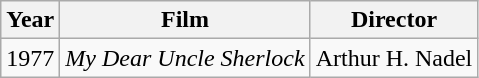<table class="wikitable">
<tr>
<th>Year</th>
<th>Film</th>
<th>Director</th>
</tr>
<tr>
<td>1977</td>
<td><em>My Dear Uncle Sherlock</em></td>
<td>Arthur H. Nadel</td>
</tr>
</table>
